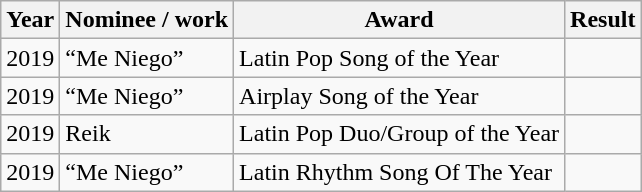<table class="wikitable">
<tr>
<th>Year</th>
<th>Nominee / work</th>
<th>Award</th>
<th>Result</th>
</tr>
<tr>
<td>2019</td>
<td>“Me Niego”</td>
<td>Latin Pop Song of the Year</td>
<td></td>
</tr>
<tr>
<td>2019</td>
<td>“Me Niego”</td>
<td>Airplay Song of the Year</td>
<td></td>
</tr>
<tr>
<td>2019</td>
<td>Reik</td>
<td>Latin Pop Duo/Group of the Year</td>
<td></td>
</tr>
<tr>
<td>2019</td>
<td>“Me Niego”</td>
<td>Latin Rhythm Song Of The Year</td>
<td></td>
</tr>
</table>
